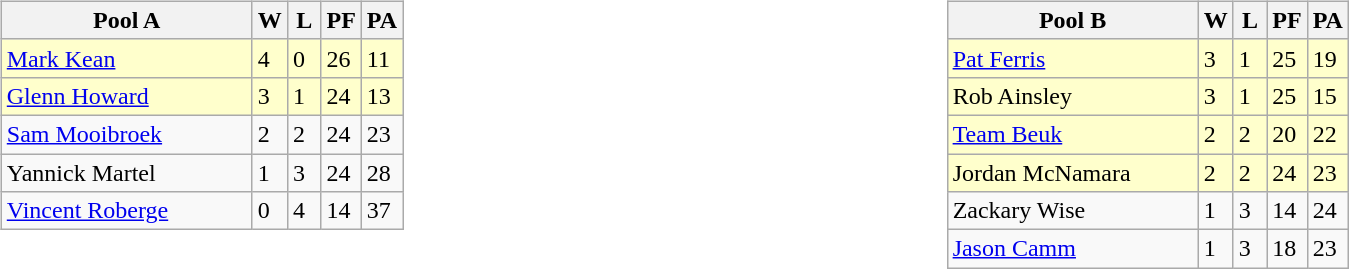<table>
<tr>
<td valign=top width=10%><br><table class=wikitable>
<tr>
<th width=160>Pool A</th>
<th width=15>W</th>
<th width=15>L</th>
<th width=15>PF</th>
<th width=15>PA</th>
</tr>
<tr bgcolor=#ffffcc>
<td> <a href='#'>Mark Kean</a></td>
<td>4</td>
<td>0</td>
<td>26</td>
<td>11</td>
</tr>
<tr bgcolor=#ffffcc>
<td> <a href='#'>Glenn Howard</a></td>
<td>3</td>
<td>1</td>
<td>24</td>
<td>13</td>
</tr>
<tr>
<td> <a href='#'>Sam Mooibroek</a></td>
<td>2</td>
<td>2</td>
<td>24</td>
<td>23</td>
</tr>
<tr>
<td> Yannick Martel</td>
<td>1</td>
<td>3</td>
<td>24</td>
<td>28</td>
</tr>
<tr>
<td> <a href='#'>Vincent Roberge</a></td>
<td>0</td>
<td>4</td>
<td>14</td>
<td>37</td>
</tr>
</table>
</td>
<td valign=top width=10%><br><table class=wikitable>
<tr>
<th width=160>Pool B</th>
<th width=15>W</th>
<th width=15>L</th>
<th width=15>PF</th>
<th width=15>PA</th>
</tr>
<tr bgcolor=#ffffcc>
<td> <a href='#'>Pat Ferris</a></td>
<td>3</td>
<td>1</td>
<td>25</td>
<td>19</td>
</tr>
<tr bgcolor=#ffffcc>
<td> Rob Ainsley</td>
<td>3</td>
<td>1</td>
<td>25</td>
<td>15</td>
</tr>
<tr bgcolor=#ffffcc>
<td> <a href='#'>Team Beuk</a></td>
<td>2</td>
<td>2</td>
<td>20</td>
<td>22</td>
</tr>
<tr bgcolor=#ffffcc>
<td> Jordan McNamara</td>
<td>2</td>
<td>2</td>
<td>24</td>
<td>23</td>
</tr>
<tr>
<td> Zackary Wise</td>
<td>1</td>
<td>3</td>
<td>14</td>
<td>24</td>
</tr>
<tr>
<td> <a href='#'>Jason Camm</a></td>
<td>1</td>
<td>3</td>
<td>18</td>
<td>23</td>
</tr>
</table>
</td>
</tr>
</table>
